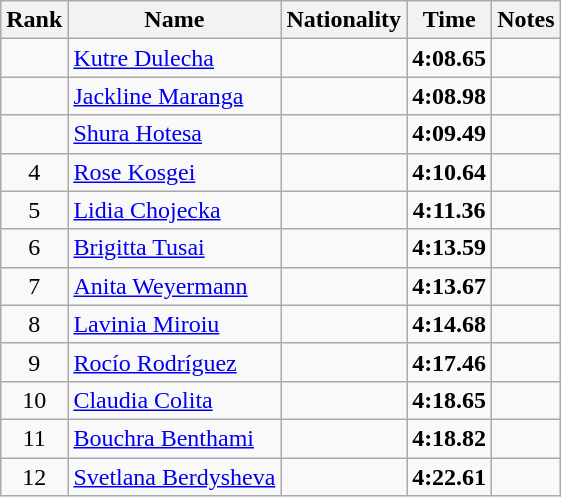<table class="wikitable sortable" style="text-align:center">
<tr>
<th>Rank</th>
<th>Name</th>
<th>Nationality</th>
<th>Time</th>
<th>Notes</th>
</tr>
<tr>
<td></td>
<td align=left><a href='#'>Kutre Dulecha</a></td>
<td align=left></td>
<td><strong>4:08.65</strong></td>
<td></td>
</tr>
<tr>
<td></td>
<td align=left><a href='#'>Jackline Maranga</a></td>
<td align=left></td>
<td><strong>4:08.98</strong></td>
<td></td>
</tr>
<tr>
<td></td>
<td align=left><a href='#'>Shura Hotesa</a></td>
<td align=left></td>
<td><strong>4:09.49</strong></td>
<td></td>
</tr>
<tr>
<td>4</td>
<td align=left><a href='#'>Rose Kosgei</a></td>
<td align=left></td>
<td><strong>4:10.64</strong></td>
<td></td>
</tr>
<tr>
<td>5</td>
<td align=left><a href='#'>Lidia Chojecka</a></td>
<td align=left></td>
<td><strong>4:11.36</strong></td>
<td></td>
</tr>
<tr>
<td>6</td>
<td align=left><a href='#'>Brigitta Tusai</a></td>
<td align=left></td>
<td><strong>4:13.59</strong></td>
<td></td>
</tr>
<tr>
<td>7</td>
<td align=left><a href='#'>Anita Weyermann</a></td>
<td align=left></td>
<td><strong>4:13.67</strong></td>
<td></td>
</tr>
<tr>
<td>8</td>
<td align=left><a href='#'>Lavinia Miroiu</a></td>
<td align=left></td>
<td><strong>4:14.68</strong></td>
<td></td>
</tr>
<tr>
<td>9</td>
<td align=left><a href='#'>Rocío Rodríguez</a></td>
<td align=left></td>
<td><strong>4:17.46</strong></td>
<td></td>
</tr>
<tr>
<td>10</td>
<td align=left><a href='#'>Claudia Colita</a></td>
<td align=left></td>
<td><strong>4:18.65</strong></td>
<td></td>
</tr>
<tr>
<td>11</td>
<td align=left><a href='#'>Bouchra Benthami</a></td>
<td align=left></td>
<td><strong>4:18.82</strong></td>
<td></td>
</tr>
<tr>
<td>12</td>
<td align=left><a href='#'>Svetlana Berdysheva</a></td>
<td align=left></td>
<td><strong>4:22.61</strong></td>
<td></td>
</tr>
</table>
